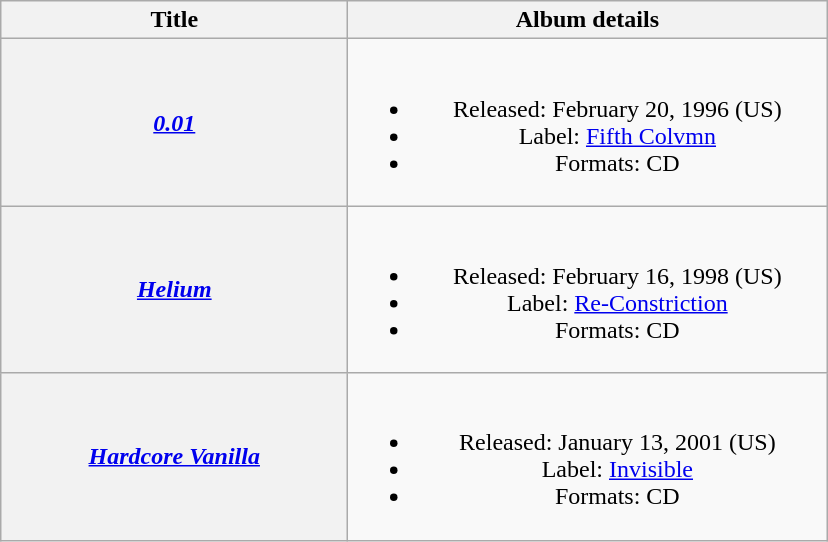<table class="wikitable plainrowheaders" style="text-align:center;">
<tr>
<th scope="col" rowspan="1" style="width:14em;">Title</th>
<th scope="col" rowspan="1" style="width:19.5em;">Album details</th>
</tr>
<tr>
<th scope="row"><em><a href='#'>0.01</a></em></th>
<td><br><ul><li>Released: February 20, 1996 <span>(US)</span></li><li>Label: <a href='#'>Fifth Colvmn</a></li><li>Formats: CD</li></ul></td>
</tr>
<tr>
<th scope="row"><em><a href='#'>Helium</a></em></th>
<td><br><ul><li>Released: February 16, 1998 <span>(US)</span></li><li>Label: <a href='#'>Re-Constriction</a></li><li>Formats: CD</li></ul></td>
</tr>
<tr>
<th scope="row"><em><a href='#'>Hardcore Vanilla</a></em></th>
<td><br><ul><li>Released: January 13, 2001 <span>(US)</span></li><li>Label: <a href='#'>Invisible</a></li><li>Formats: CD</li></ul></td>
</tr>
</table>
